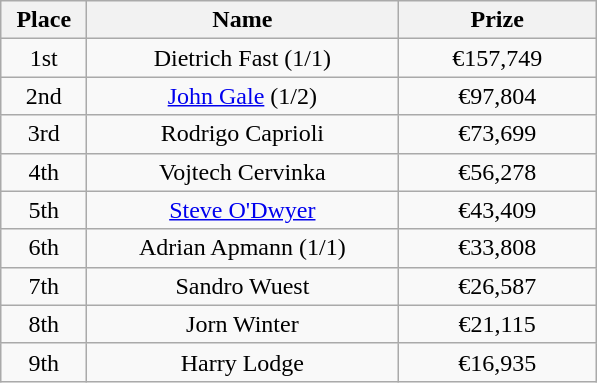<table class="wikitable">
<tr>
<th width="50">Place</th>
<th width="200">Name</th>
<th width="125">Prize</th>
</tr>
<tr>
<td align="center">1st</td>
<td align="center">Dietrich Fast (1/1)</td>
<td align="center">€157,749</td>
</tr>
<tr>
<td align="center">2nd</td>
<td align="center"><a href='#'>John Gale</a> (1/2)</td>
<td align="center">€97,804</td>
</tr>
<tr>
<td align="center">3rd</td>
<td align="center">Rodrigo Caprioli</td>
<td align="center">€73,699</td>
</tr>
<tr>
<td align="center">4th</td>
<td align="center">Vojtech Cervinka</td>
<td align="center">€56,278</td>
</tr>
<tr>
<td align="center">5th</td>
<td align="center"><a href='#'>Steve O'Dwyer</a></td>
<td align="center">€43,409</td>
</tr>
<tr>
<td align="center">6th</td>
<td align="center">Adrian Apmann (1/1)</td>
<td align="center">€33,808</td>
</tr>
<tr>
<td align="center">7th</td>
<td align="center">Sandro Wuest</td>
<td align="center">€26,587</td>
</tr>
<tr>
<td align="center">8th</td>
<td align="center">Jorn Winter</td>
<td align="center">€21,115</td>
</tr>
<tr>
<td align="center">9th</td>
<td align="center">Harry Lodge</td>
<td align="center">€16,935</td>
</tr>
</table>
